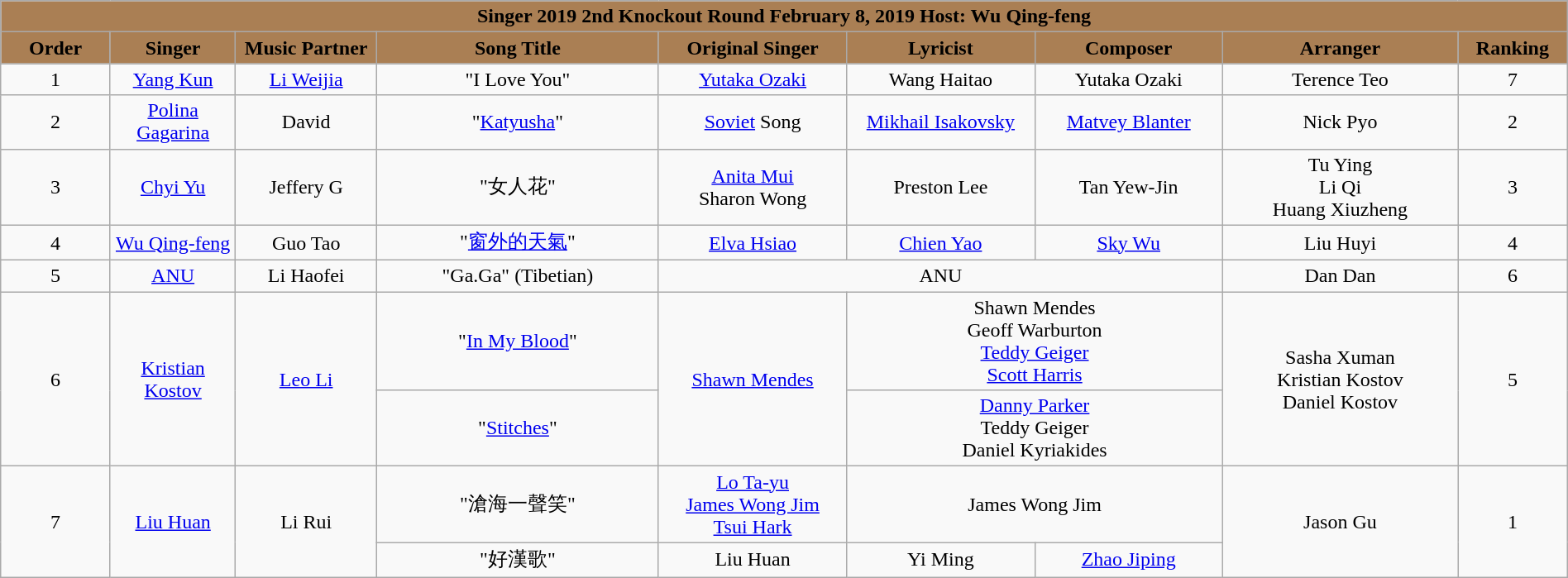<table class="wikitable sortable mw-collapsible" width="100%" style="text-align:center">
<tr align=center style="background:#AA7F54">
<td colspan="9"><div><strong>Singer 2019 2nd Knockout Round February 8, 2019 Host: Wu Qing-feng</strong></div></td>
</tr>
<tr style="background:#AA7F54">
<td style="width:7%"><strong>Order</strong></td>
<td style="width:8%"><strong>Singer</strong></td>
<td style="width:9%"><strong>Music Partner</strong></td>
<td style="width:18%"><strong>Song Title</strong></td>
<td style="width:12%"><strong>Original Singer</strong></td>
<td style="width:12% "><strong>Lyricist</strong></td>
<td style="width:12%"><strong>Composer</strong></td>
<td style="width:15%"><strong>Arranger</strong></td>
<td style="width:7%"><strong>Ranking</strong></td>
</tr>
<tr>
<td>1</td>
<td><a href='#'>Yang Kun</a></td>
<td><a href='#'>Li Weijia</a></td>
<td>"I Love You"</td>
<td><a href='#'>Yutaka Ozaki</a></td>
<td>Wang Haitao</td>
<td>Yutaka Ozaki</td>
<td>Terence Teo</td>
<td>7</td>
</tr>
<tr>
<td>2</td>
<td><a href='#'>Polina Gagarina</a></td>
<td>David</td>
<td>"<a href='#'>Katyusha</a>"</td>
<td><a href='#'>Soviet</a> Song</td>
<td><a href='#'>Mikhail Isakovsky</a></td>
<td><a href='#'>Matvey Blanter</a></td>
<td>Nick Pyo</td>
<td>2</td>
</tr>
<tr>
<td>3</td>
<td><a href='#'>Chyi Yu</a></td>
<td>Jeffery G</td>
<td>"女人花"</td>
<td><a href='#'>Anita Mui</a><br>Sharon Wong</td>
<td>Preston Lee</td>
<td>Tan Yew-Jin</td>
<td>Tu Ying<br>Li Qi<br>Huang Xiuzheng</td>
<td>3</td>
</tr>
<tr>
<td>4</td>
<td><a href='#'>Wu Qing-feng</a></td>
<td>Guo Tao</td>
<td>"<a href='#'>窗外的天氣</a>"</td>
<td><a href='#'>Elva Hsiao</a></td>
<td><a href='#'>Chien Yao</a></td>
<td><a href='#'>Sky Wu</a></td>
<td>Liu Huyi</td>
<td>4</td>
</tr>
<tr>
<td>5</td>
<td><a href='#'>ANU</a></td>
<td>Li Haofei</td>
<td>"Ga.Ga" (Tibetian)</td>
<td colspan="3">ANU</td>
<td>Dan Dan</td>
<td>6</td>
</tr>
<tr>
<td rowspan=2>6</td>
<td rowspan=2><a href='#'>Kristian Kostov</a></td>
<td rowspan=2><a href='#'>Leo Li</a></td>
<td>"<a href='#'>In My Blood</a>"</td>
<td rowspan=2><a href='#'>Shawn Mendes</a></td>
<td colspan=2>Shawn Mendes<br>Geoff Warburton<br><a href='#'>Teddy Geiger</a><br><a href='#'>Scott Harris</a></td>
<td rowspan=2>Sasha Xuman<br>Kristian Kostov<br>Daniel Kostov</td>
<td rowspan=2>5</td>
</tr>
<tr>
<td>"<a href='#'>Stitches</a>"</td>
<td colspan=2><a href='#'>Danny Parker</a><br>Teddy Geiger<br>Daniel Kyriakides</td>
</tr>
<tr>
<td rowspan=2>7</td>
<td rowspan=2><a href='#'>Liu Huan</a></td>
<td rowspan=2>Li Rui</td>
<td>"滄海一聲笑"</td>
<td><a href='#'>Lo Ta-yu</a><br><a href='#'>James Wong Jim</a><br><a href='#'>Tsui Hark</a></td>
<td colspan=2>James Wong Jim</td>
<td rowspan=2>Jason Gu</td>
<td rowspan=2>1</td>
</tr>
<tr>
<td>"好漢歌"</td>
<td>Liu Huan</td>
<td>Yi Ming</td>
<td><a href='#'>Zhao Jiping</a></td>
</tr>
</table>
